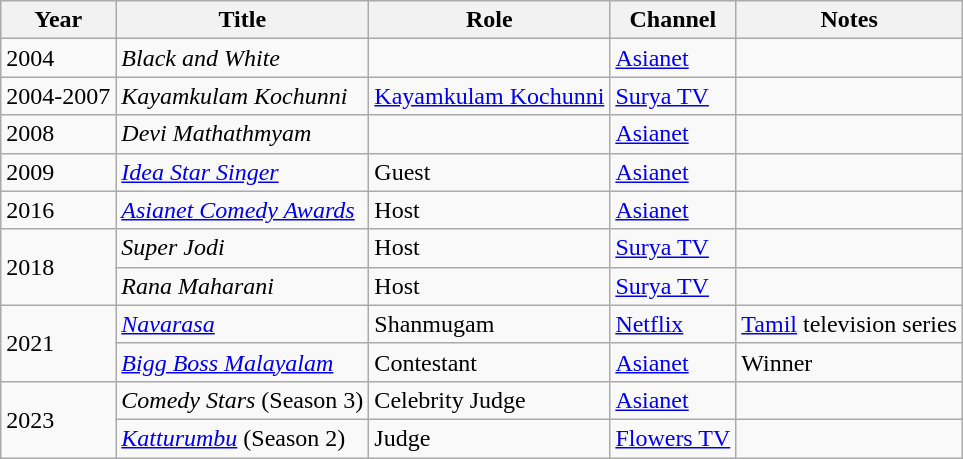<table class="wikitable">
<tr>
<th>Year</th>
<th>Title</th>
<th>Role</th>
<th>Channel</th>
<th>Notes</th>
</tr>
<tr>
<td>2004</td>
<td><em>Black and White</em></td>
<td></td>
<td><a href='#'>Asianet</a></td>
<td></td>
</tr>
<tr>
<td>2004-2007</td>
<td><em>Kayamkulam Kochunni</em></td>
<td><a href='#'>Kayamkulam Kochunni</a></td>
<td><a href='#'>Surya TV</a></td>
<td></td>
</tr>
<tr>
<td>2008</td>
<td><em>Devi Mathathmyam</em></td>
<td></td>
<td><a href='#'>Asianet</a></td>
<td></td>
</tr>
<tr>
<td>2009</td>
<td><a href='#'><em>Idea Star Singer</em></a></td>
<td>Guest</td>
<td><a href='#'>Asianet</a></td>
<td></td>
</tr>
<tr>
<td>2016</td>
<td><a href='#'><em>Asianet Comedy Awards</em></a></td>
<td>Host</td>
<td><a href='#'>Asianet</a></td>
<td></td>
</tr>
<tr>
<td rowspan="2">2018</td>
<td><em>Super Jodi</em></td>
<td>Host</td>
<td><a href='#'>Surya TV</a></td>
<td></td>
</tr>
<tr>
<td><em>Rana Maharani</em></td>
<td>Host</td>
<td><a href='#'>Surya TV</a></td>
<td></td>
</tr>
<tr>
<td rowspan="2">2021</td>
<td><a href='#'><em>Navarasa</em></a></td>
<td>Shanmugam</td>
<td><a href='#'>Netflix</a></td>
<td><a href='#'>Tamil</a> television series</td>
</tr>
<tr>
<td><a href='#'><em>Bigg Boss Malayalam</em></a></td>
<td>Contestant</td>
<td><a href='#'>Asianet</a></td>
<td>Winner</td>
</tr>
<tr>
<td rowspan="2">2023</td>
<td><em>Comedy Stars</em> (Season 3)</td>
<td>Celebrity Judge</td>
<td><a href='#'>Asianet</a></td>
<td></td>
</tr>
<tr>
<td><em><a href='#'>Katturumbu</a></em> (Season 2)</td>
<td>Judge</td>
<td><a href='#'>Flowers TV</a></td>
<td></td>
</tr>
</table>
